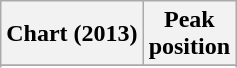<table class="wikitable sortable">
<tr>
<th>Chart (2013)</th>
<th>Peak<br>position</th>
</tr>
<tr>
</tr>
<tr>
</tr>
<tr>
</tr>
<tr>
</tr>
</table>
